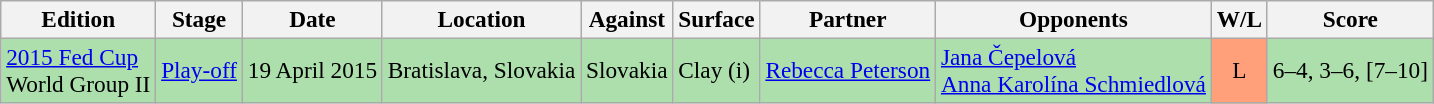<table class=wikitable style=font-size:97%>
<tr>
<th>Edition</th>
<th>Stage</th>
<th>Date</th>
<th>Location</th>
<th>Against</th>
<th>Surface</th>
<th>Partner</th>
<th>Opponents</th>
<th>W/L</th>
<th>Score</th>
</tr>
<tr style="background:#ADDFAD;">
<td><a href='#'>2015 Fed Cup</a> <br> World Group II</td>
<td><a href='#'>Play-off</a></td>
<td>19 April 2015</td>
<td>Bratislava, Slovakia</td>
<td> Slovakia</td>
<td>Clay (i)</td>
<td> <a href='#'>Rebecca Peterson</a></td>
<td> <a href='#'>Jana Čepelová</a> <br>  <a href='#'>Anna Karolína Schmiedlová</a></td>
<td style="text-align:center; background:#ffa07a;">L</td>
<td>6–4, 3–6, [7–10]</td>
</tr>
</table>
